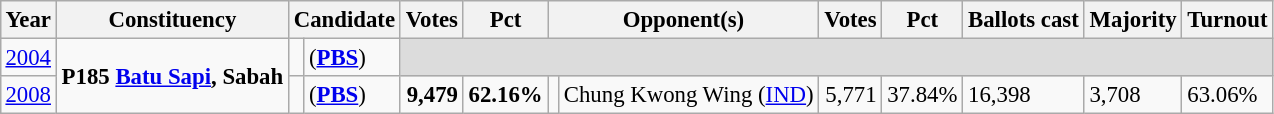<table class="wikitable" style="margin:0.5em ; font-size:95%">
<tr>
<th>Year</th>
<th>Constituency</th>
<th colspan=2>Candidate</th>
<th>Votes</th>
<th>Pct</th>
<th colspan=2>Opponent(s)</th>
<th>Votes</th>
<th>Pct</th>
<th>Ballots cast</th>
<th>Majority</th>
<th>Turnout</th>
</tr>
<tr>
<td><a href='#'>2004</a></td>
<td rowspan=2><strong>P185 <a href='#'>Batu Sapi</a>, Sabah</strong></td>
<td></td>
<td> (<a href='#'><strong>PBS</strong></a>)</td>
<td colspan=9 bgcolor="dcdcdc"></td>
</tr>
<tr>
<td><a href='#'>2008</a></td>
<td></td>
<td> (<a href='#'><strong>PBS</strong></a>)</td>
<td align="right"><strong>9,479</strong></td>
<td><strong>62.16%</strong></td>
<td></td>
<td>Chung Kwong Wing (<a href='#'>IND</a>)</td>
<td align="right">5,771</td>
<td>37.84%</td>
<td>16,398</td>
<td>3,708</td>
<td>63.06%</td>
</tr>
</table>
